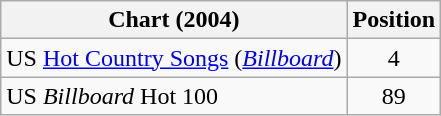<table class="wikitable sortable">
<tr>
<th scope="col">Chart (2004)</th>
<th scope="col">Position</th>
</tr>
<tr>
<td>US <a href='#'>Hot Country Songs</a> (<em><a href='#'>Billboard</a></em>)</td>
<td align="center">4</td>
</tr>
<tr>
<td>US <em>Billboard</em> Hot 100</td>
<td align="center">89</td>
</tr>
</table>
